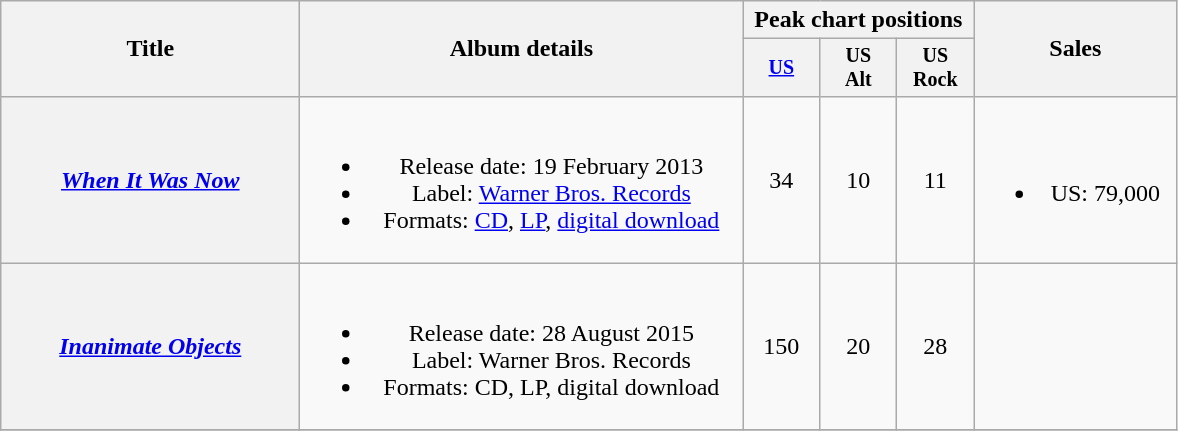<table class="wikitable plainrowheaders" style="text-align:center;">
<tr>
<th scope="col" rowspan="2" style="width:12em;">Title</th>
<th scope="col" rowspan="2" style="width:18em;">Album details</th>
<th scope="col" colspan="3">Peak chart positions</th>
<th scope="col" rowspan="2" style="width:8em;">Sales</th>
</tr>
<tr style="font-size:smaller;">
<th style="width:45px;"><a href='#'>US</a><br></th>
<th style="width:45px;">US<br>Alt<br></th>
<th style="width:45px;">US<br>Rock<br></th>
</tr>
<tr>
<th scope="row"><em><a href='#'>When It Was Now</a></em></th>
<td><br><ul><li>Release date: 19 February 2013</li><li>Label: <a href='#'>Warner Bros. Records</a></li><li>Formats: <a href='#'>CD</a>, <a href='#'>LP</a>, <a href='#'>digital download</a></li></ul></td>
<td>34</td>
<td>10</td>
<td>11</td>
<td><br><ul><li>US: 79,000</li></ul></td>
</tr>
<tr>
<th scope="row"><em><a href='#'>Inanimate Objects</a></em></th>
<td><br><ul><li>Release date: 28 August 2015</li><li>Label: Warner Bros. Records</li><li>Formats: CD, LP, digital download</li></ul></td>
<td>150</td>
<td>20</td>
<td>28</td>
<td></td>
</tr>
<tr>
</tr>
</table>
